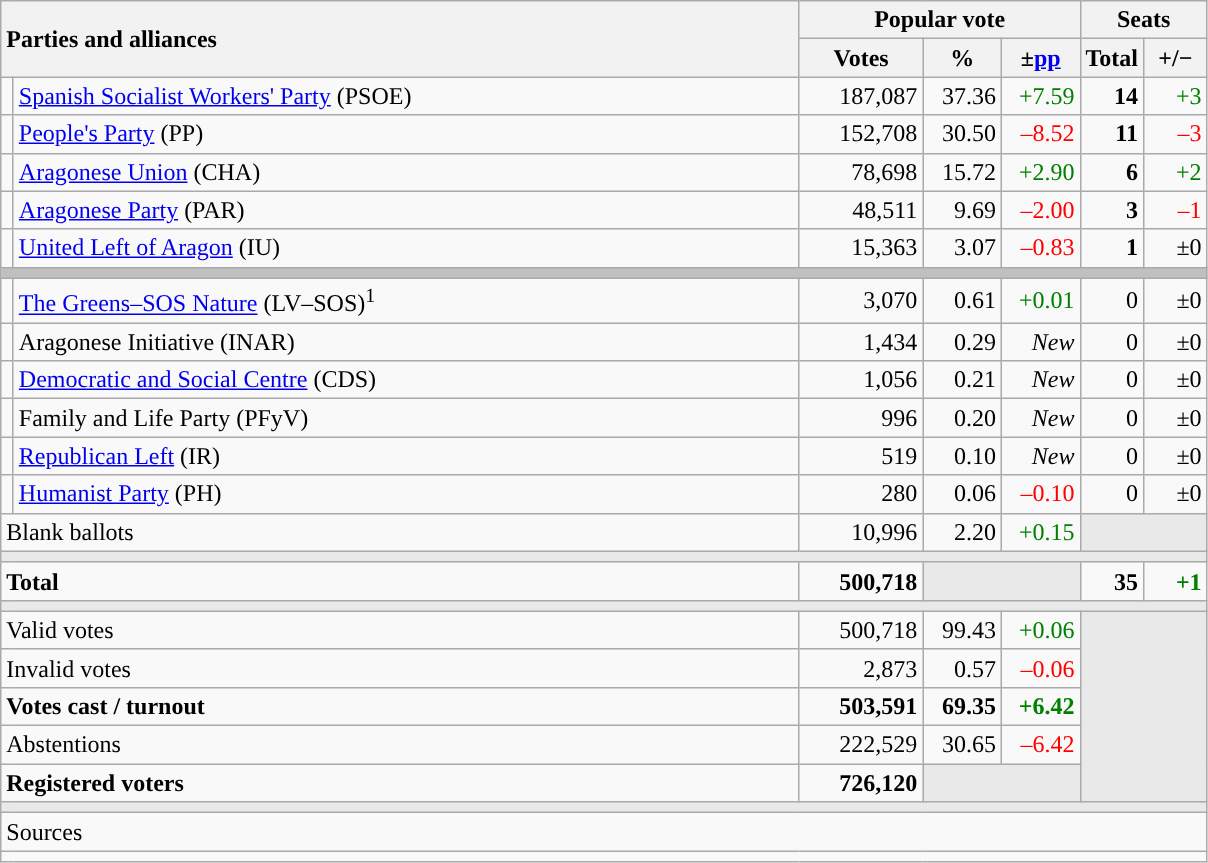<table class="wikitable" style="text-align:right;">
<tr>
<th style="text-align:left;" rowspan="2" colspan="2" width="525">Parties and alliances</th>
<th colspan="3">Popular vote</th>
<th colspan="2">Seats</th>
</tr>
<tr>
<th width="75">Votes</th>
<th width="45">%</th>
<th width="45">±<a href='#'>pp</a></th>
<th width="35">Total</th>
<th width="35">+/−</th>
</tr>
<tr>
<td width="1" style="color:inherit;background:"></td>
<td align="left"><a href='#'>Spanish Socialist Workers' Party</a> (PSOE)</td>
<td>187,087</td>
<td>37.36</td>
<td style="color:green;">+7.59</td>
<td><strong>14</strong></td>
<td style="color:green;">+3</td>
</tr>
<tr>
<td style="color:inherit;background:"></td>
<td align="left"><a href='#'>People's Party</a> (PP)</td>
<td>152,708</td>
<td>30.50</td>
<td style="color:red;">–8.52</td>
<td><strong>11</strong></td>
<td style="color:red;">–3</td>
</tr>
<tr>
<td style="color:inherit;background:"></td>
<td align="left"><a href='#'>Aragonese Union</a> (CHA)</td>
<td>78,698</td>
<td>15.72</td>
<td style="color:green;">+2.90</td>
<td><strong>6</strong></td>
<td style="color:green;">+2</td>
</tr>
<tr>
<td style="color:inherit;background:"></td>
<td align="left"><a href='#'>Aragonese Party</a> (PAR)</td>
<td>48,511</td>
<td>9.69</td>
<td style="color:red;">–2.00</td>
<td><strong>3</strong></td>
<td style="color:red;">–1</td>
</tr>
<tr>
<td style="color:inherit;background:"></td>
<td align="left"><a href='#'>United Left of Aragon</a> (IU)</td>
<td>15,363</td>
<td>3.07</td>
<td style="color:red;">–0.83</td>
<td><strong>1</strong></td>
<td>±0</td>
</tr>
<tr>
<td colspan="7" bgcolor="#C0C0C0"></td>
</tr>
<tr>
<td style="color:inherit;background:"></td>
<td align="left"><a href='#'>The Greens–SOS Nature</a> (LV–SOS)<sup>1</sup></td>
<td>3,070</td>
<td>0.61</td>
<td style="color:green;">+0.01</td>
<td>0</td>
<td>±0</td>
</tr>
<tr>
<td style="color:inherit;background:"></td>
<td align="left">Aragonese Initiative (INAR)</td>
<td>1,434</td>
<td>0.29</td>
<td><em>New</em></td>
<td>0</td>
<td>±0</td>
</tr>
<tr>
<td style="color:inherit;background:"></td>
<td align="left"><a href='#'>Democratic and Social Centre</a> (CDS)</td>
<td>1,056</td>
<td>0.21</td>
<td><em>New</em></td>
<td>0</td>
<td>±0</td>
</tr>
<tr>
<td style="color:inherit;background:"></td>
<td align="left">Family and Life Party (PFyV)</td>
<td>996</td>
<td>0.20</td>
<td><em>New</em></td>
<td>0</td>
<td>±0</td>
</tr>
<tr>
<td style="color:inherit;background:"></td>
<td align="left"><a href='#'>Republican Left</a> (IR)</td>
<td>519</td>
<td>0.10</td>
<td><em>New</em></td>
<td>0</td>
<td>±0</td>
</tr>
<tr>
<td style="color:inherit;background:"></td>
<td align="left"><a href='#'>Humanist Party</a> (PH)</td>
<td>280</td>
<td>0.06</td>
<td style="color:red;">–0.10</td>
<td>0</td>
<td>±0</td>
</tr>
<tr>
<td align="left" colspan="2">Blank ballots</td>
<td>10,996</td>
<td>2.20</td>
<td style="color:green;">+0.15</td>
<td bgcolor="#E9E9E9" colspan="2"></td>
</tr>
<tr>
<td colspan="7" bgcolor="#E9E9E9"></td>
</tr>
<tr style="font-weight:bold;">
<td align="left" colspan="2">Total</td>
<td>500,718</td>
<td bgcolor="#E9E9E9" colspan="2"></td>
<td>35</td>
<td style="color:green;">+1</td>
</tr>
<tr>
<td colspan="7" bgcolor="#E9E9E9"></td>
</tr>
<tr>
<td align="left" colspan="2">Valid votes</td>
<td>500,718</td>
<td>99.43</td>
<td style="color:green;">+0.06</td>
<td bgcolor="#E9E9E9" colspan="2" rowspan="5"></td>
</tr>
<tr>
<td align="left" colspan="2">Invalid votes</td>
<td>2,873</td>
<td>0.57</td>
<td style="color:red;">–0.06</td>
</tr>
<tr style="font-weight:bold;">
<td align="left" colspan="2">Votes cast / turnout</td>
<td>503,591</td>
<td>69.35</td>
<td style="color:green;">+6.42</td>
</tr>
<tr>
<td align="left" colspan="2">Abstentions</td>
<td>222,529</td>
<td>30.65</td>
<td style="color:red;">–6.42</td>
</tr>
<tr style="font-weight:bold;">
<td align="left" colspan="2">Registered voters</td>
<td>726,120</td>
<td bgcolor="#E9E9E9" colspan="2"></td>
</tr>
<tr>
<td colspan="7" bgcolor="#E9E9E9"></td>
</tr>
<tr>
<td align="left" colspan="7">Sources</td>
</tr>
<tr>
<td colspan="7" style="text-align:left; max-width:790px;"></td>
</tr>
</table>
